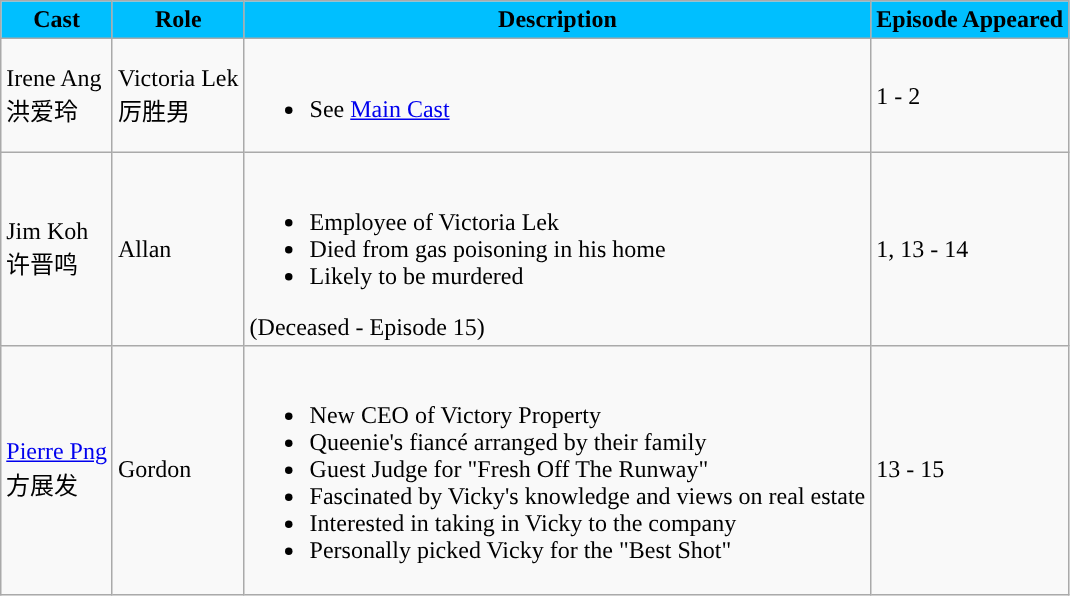<table class="wikitable">
<tr>
<th style="background:#00BFFF;">Cast</th>
<th style="background:#00BFFF;">Role</th>
<th style="background:#00BFFF;">Description</th>
<th style="background:#00BFFF;">Episode Appeared</th>
</tr>
<tr>
<td>Irene Ang <br> 洪爱玲</td>
<td>Victoria Lek <br> 厉胜男</td>
<td><br><ul><li>See <a href='#'>Main Cast</a></li></ul></td>
<td>1 - 2</td>
</tr>
<tr>
<td>Jim Koh <br> 许晋鸣</td>
<td>Allan</td>
<td><br><ul><li>Employee of Victoria Lek</li><li>Died from gas poisoning in his home</li><li>Likely to be murdered</li></ul>(Deceased - Episode 15)</td>
<td>1, 13 - 14</td>
</tr>
<tr>
<td><a href='#'>Pierre Png</a> <br> 方展发</td>
<td>Gordon</td>
<td><br><ul><li>New CEO of Victory Property</li><li>Queenie's fiancé arranged by their family</li><li>Guest Judge for "Fresh Off The Runway"</li><li>Fascinated by Vicky's knowledge and views on real estate</li><li>Interested in taking in Vicky to the company</li><li>Personally picked Vicky for the "Best Shot"</li></ul></td>
<td>13 - 15</td>
</tr>
</table>
